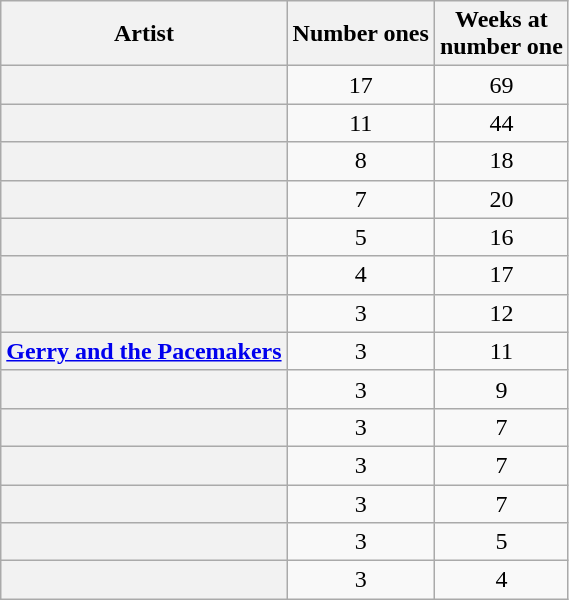<table class="wikitable plainrowheaders sortable">
<tr>
<th scope=col>Artist</th>
<th scope=col>Number ones</th>
<th scope=col>Weeks at<br>number one</th>
</tr>
<tr>
<th scope=row></th>
<td align=center>17</td>
<td align=center>69</td>
</tr>
<tr>
<th scope=row></th>
<td align=center>11</td>
<td align=center>44</td>
</tr>
<tr>
<th scope=row></th>
<td align=center>8</td>
<td align=center>18</td>
</tr>
<tr>
<th scope=row></th>
<td align=center>7</td>
<td align=center>20</td>
</tr>
<tr>
<th scope=row></th>
<td align=center>5</td>
<td align=center>16</td>
</tr>
<tr>
<th scope=row></th>
<td align=center>4</td>
<td align=center>17</td>
</tr>
<tr>
<th scope=row></th>
<td align=center>3</td>
<td align=center>12</td>
</tr>
<tr>
<th scope=row><a href='#'>Gerry and the Pacemakers</a></th>
<td align=center>3</td>
<td align=center>11</td>
</tr>
<tr>
<th scope=row></th>
<td align=center>3</td>
<td align=center>9</td>
</tr>
<tr>
<th scope=row></th>
<td align=center>3</td>
<td align=center>7</td>
</tr>
<tr>
<th scope=row></th>
<td align=center>3</td>
<td align=center>7</td>
</tr>
<tr>
<th scope=row></th>
<td align=center>3</td>
<td align=center>7</td>
</tr>
<tr>
<th scope=row></th>
<td align=center>3</td>
<td align=center>5</td>
</tr>
<tr>
<th scope=row></th>
<td align=center>3</td>
<td align=center>4</td>
</tr>
</table>
